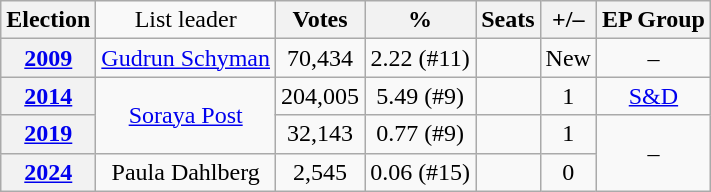<table class="wikitable" style="text-align:center;">
<tr>
<th>Election</th>
<td>List leader</td>
<th>Votes</th>
<th>%</th>
<th>Seats</th>
<th>+/–</th>
<th>EP Group</th>
</tr>
<tr>
<th><a href='#'>2009</a></th>
<td><a href='#'>Gudrun Schyman</a></td>
<td>70,434</td>
<td>2.22 (#11)</td>
<td></td>
<td>New</td>
<td>–</td>
</tr>
<tr>
<th><a href='#'>2014</a></th>
<td rowspan=2><a href='#'>Soraya Post</a></td>
<td>204,005</td>
<td>5.49 (#9)</td>
<td></td>
<td> 1</td>
<td><a href='#'>S&D</a></td>
</tr>
<tr>
<th><a href='#'>2019</a></th>
<td>32,143</td>
<td>0.77 (#9)</td>
<td></td>
<td> 1</td>
<td rowspan=2>–</td>
</tr>
<tr>
<th><a href='#'>2024</a></th>
<td>Paula Dahlberg</td>
<td>2,545</td>
<td>0.06 (#15)</td>
<td></td>
<td> 0</td>
</tr>
</table>
